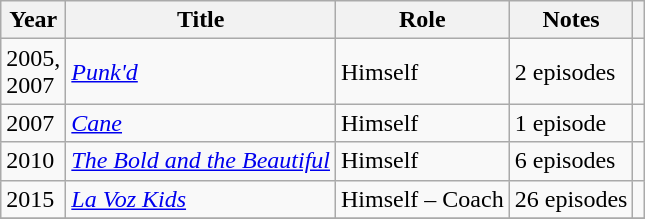<table class="wikitable">
<tr>
<th>Year</th>
<th>Title</th>
<th>Role</th>
<th>Notes</th>
<th></th>
</tr>
<tr>
<td>2005,<br>2007</td>
<td><em><a href='#'>Punk'd</a></em></td>
<td>Himself</td>
<td>2 episodes</td>
<td></td>
</tr>
<tr>
<td>2007</td>
<td><em><a href='#'>Cane</a></em></td>
<td>Himself</td>
<td>1 episode</td>
<td></td>
</tr>
<tr>
<td>2010</td>
<td><em><a href='#'>The Bold and the Beautiful</a></em></td>
<td>Himself</td>
<td>6 episodes</td>
<td></td>
</tr>
<tr>
<td>2015</td>
<td><em><a href='#'>La Voz Kids</a></em></td>
<td>Himself – Coach</td>
<td>26 episodes</td>
<td></td>
</tr>
<tr>
</tr>
</table>
